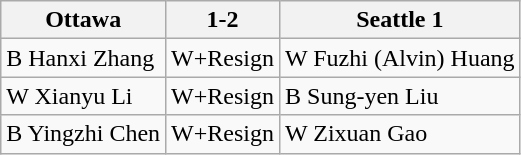<table class="wikitable">
<tr>
<th>Ottawa</th>
<th>1-2</th>
<th>Seattle 1</th>
</tr>
<tr>
<td>B Hanxi Zhang</td>
<td>W+Resign</td>
<td>W Fuzhi (Alvin) Huang</td>
</tr>
<tr>
<td>W Xianyu Li</td>
<td>W+Resign</td>
<td>B Sung-yen Liu</td>
</tr>
<tr>
<td>B Yingzhi Chen</td>
<td>W+Resign</td>
<td>W Zixuan Gao</td>
</tr>
</table>
